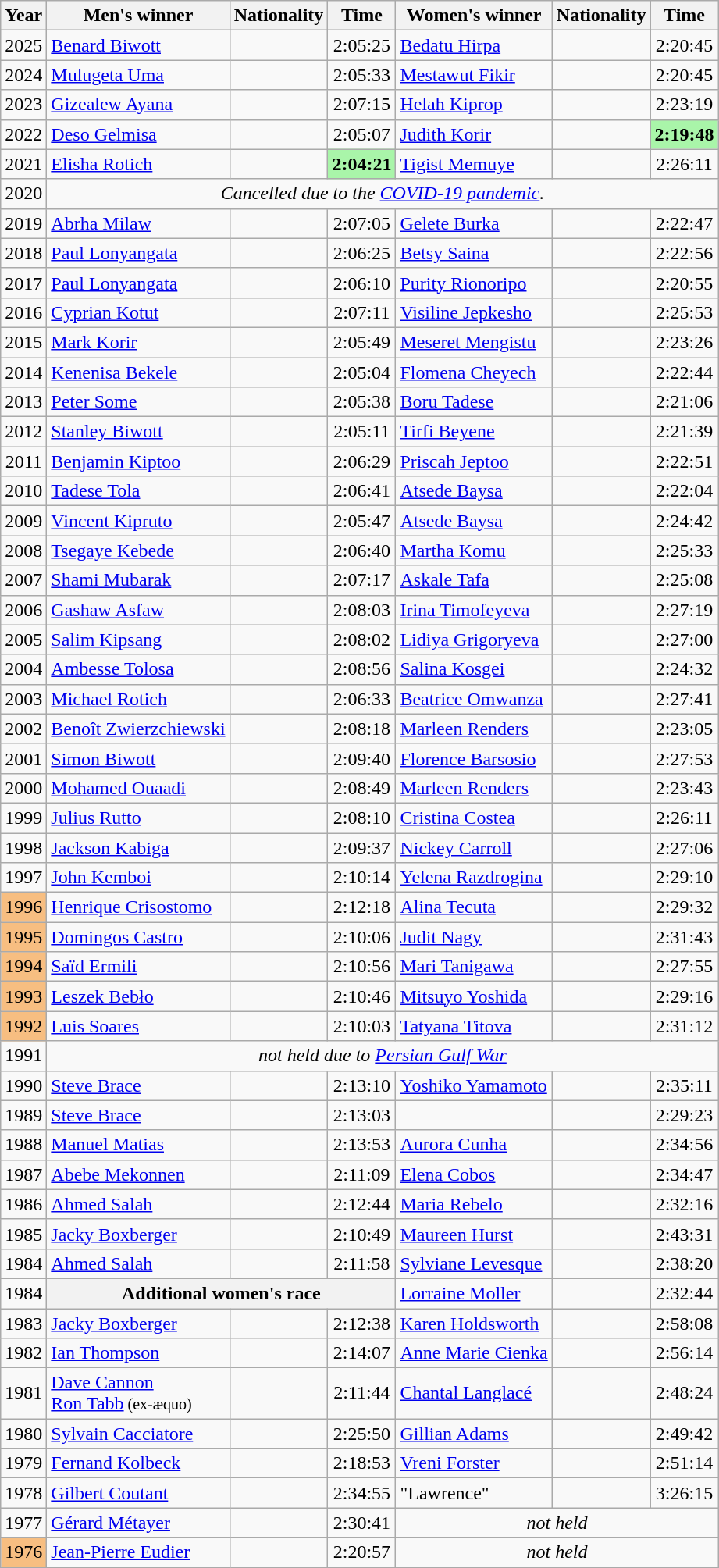<table class="wikitable" style="text-align:center">
<tr>
<th>Year</th>
<th>Men's winner</th>
<th>Nationality</th>
<th>Time</th>
<th>Women's winner</th>
<th>Nationality</th>
<th>Time</th>
</tr>
<tr>
<td align="center">2025</td>
<td align="left"><a href='#'>Benard Biwott</a></td>
<td align="left"></td>
<td>2:05:25</td>
<td align="left"><a href='#'>Bedatu Hirpa</a></td>
<td align="left"></td>
<td>2:20:45</td>
</tr>
<tr>
<td align="center">2024</td>
<td align=left><a href='#'>Mulugeta Uma</a></td>
<td align=left></td>
<td>2:05:33</td>
<td align=left><a href='#'>Mestawut Fikir</a></td>
<td align=left></td>
<td>2:20:45</td>
</tr>
<tr>
<td align="center">2023</td>
<td align=left><a href='#'>Gizealew Ayana</a></td>
<td align=left></td>
<td>2:07:15</td>
<td align=left><a href='#'>Helah Kiprop</a></td>
<td align=left></td>
<td>2:23:19</td>
</tr>
<tr>
<td align="center">2022</td>
<td align=left><a href='#'>Deso Gelmisa</a></td>
<td align=left></td>
<td>2:05:07</td>
<td align=left><a href='#'>Judith Korir</a></td>
<td align=left></td>
<td bgcolor=#A9F5A9><strong>2:19:48</strong></td>
</tr>
<tr>
<td align="center">2021</td>
<td align=left><a href='#'>Elisha Rotich</a></td>
<td align=left></td>
<td bgcolor=#A9F5A9><strong>2:04:21</strong></td>
<td align=left><a href='#'>Tigist Memuye</a></td>
<td align=left></td>
<td>2:26:11</td>
</tr>
<tr>
<td align="center">2020</td>
<td colspan="6" align="center" data-sort-value=""><em>Cancelled due to the <a href='#'>COVID-19 pandemic</a>.</em></td>
</tr>
<tr>
<td align="center">2019</td>
<td align=left><a href='#'>Abrha Milaw</a></td>
<td align=left></td>
<td>2:07:05</td>
<td align=left><a href='#'>Gelete Burka</a></td>
<td align=left></td>
<td>2:22:47</td>
</tr>
<tr>
<td align="center">2018</td>
<td align=left><a href='#'>Paul Lonyangata</a></td>
<td align=left></td>
<td>2:06:25</td>
<td align=left><a href='#'>Betsy Saina</a></td>
<td align=left></td>
<td>2:22:56</td>
</tr>
<tr>
<td align="center">2017</td>
<td align=left><a href='#'>Paul Lonyangata</a></td>
<td align=left></td>
<td>2:06:10</td>
<td align=left><a href='#'>Purity Rionoripo</a></td>
<td align=left></td>
<td>2:20:55</td>
</tr>
<tr>
<td align="center">2016</td>
<td align=left><a href='#'>Cyprian Kotut</a></td>
<td align=left></td>
<td>2:07:11</td>
<td align=left><a href='#'>Visiline Jepkesho</a></td>
<td align=left></td>
<td>2:25:53</td>
</tr>
<tr>
<td align="center">2015</td>
<td align=left><a href='#'>Mark Korir</a></td>
<td align=left></td>
<td>2:05:49</td>
<td align=left><a href='#'>Meseret Mengistu</a></td>
<td align=left></td>
<td>2:23:26</td>
</tr>
<tr>
<td align="center">2014</td>
<td align=left><a href='#'>Kenenisa Bekele</a></td>
<td align=left></td>
<td>2:05:04</td>
<td align=left><a href='#'>Flomena Cheyech</a></td>
<td align=left></td>
<td>2:22:44</td>
</tr>
<tr>
<td align="center">2013</td>
<td align=left><a href='#'>Peter Some</a></td>
<td align=left></td>
<td>2:05:38</td>
<td align=left><a href='#'>Boru Tadese</a></td>
<td align=left></td>
<td>2:21:06</td>
</tr>
<tr>
<td align="center">2012</td>
<td align=left><a href='#'>Stanley Biwott</a></td>
<td align=left></td>
<td>2:05:11</td>
<td align=left><a href='#'>Tirfi Beyene</a></td>
<td align=left></td>
<td>2:21:39</td>
</tr>
<tr>
<td align="center">2011</td>
<td align=left><a href='#'>Benjamin Kiptoo</a></td>
<td align=left></td>
<td>2:06:29</td>
<td align=left><a href='#'>Priscah Jeptoo</a></td>
<td align=left></td>
<td>2:22:51</td>
</tr>
<tr>
<td align="center">2010</td>
<td align=left><a href='#'>Tadese Tola</a></td>
<td align=left></td>
<td>2:06:41</td>
<td align=left><a href='#'>Atsede Baysa</a></td>
<td align=left></td>
<td>2:22:04</td>
</tr>
<tr>
<td align="center">2009</td>
<td align=left><a href='#'>Vincent Kipruto</a></td>
<td align=left></td>
<td>2:05:47</td>
<td align=left><a href='#'>Atsede Baysa</a></td>
<td align=left></td>
<td>2:24:42</td>
</tr>
<tr>
<td align="center">2008</td>
<td align=left><a href='#'>Tsegaye Kebede</a></td>
<td align=left></td>
<td>2:06:40</td>
<td align=left><a href='#'>Martha Komu</a></td>
<td align=left></td>
<td>2:25:33</td>
</tr>
<tr>
<td align="center">2007</td>
<td align=left><a href='#'>Shami Mubarak</a></td>
<td align=left></td>
<td>2:07:17</td>
<td align=left><a href='#'>Askale Tafa</a></td>
<td align=left></td>
<td>2:25:08</td>
</tr>
<tr>
<td align="center">2006</td>
<td align=left><a href='#'>Gashaw Asfaw</a></td>
<td align=left></td>
<td>2:08:03</td>
<td align=left><a href='#'>Irina Timofeyeva</a></td>
<td align=left></td>
<td>2:27:19</td>
</tr>
<tr>
<td align="center">2005</td>
<td align=left><a href='#'>Salim Kipsang</a></td>
<td align=left></td>
<td>2:08:02</td>
<td align=left><a href='#'>Lidiya Grigoryeva</a></td>
<td align=left></td>
<td>2:27:00</td>
</tr>
<tr>
<td align="center">2004</td>
<td align=left><a href='#'>Ambesse Tolosa</a></td>
<td align=left></td>
<td>2:08:56</td>
<td align=left><a href='#'>Salina Kosgei</a></td>
<td align=left></td>
<td>2:24:32</td>
</tr>
<tr>
<td align="center">2003</td>
<td align=left><a href='#'>Michael Rotich</a></td>
<td align=left></td>
<td>2:06:33</td>
<td align=left><a href='#'>Beatrice Omwanza</a></td>
<td align=left></td>
<td>2:27:41</td>
</tr>
<tr>
<td align="center">2002</td>
<td align=left><a href='#'>Benoît Zwierzchiewski</a></td>
<td align=left></td>
<td>2:08:18</td>
<td align=left><a href='#'>Marleen Renders</a></td>
<td align=left></td>
<td>2:23:05</td>
</tr>
<tr>
<td align="center">2001</td>
<td align=left><a href='#'>Simon Biwott</a></td>
<td align=left></td>
<td>2:09:40</td>
<td align=left><a href='#'>Florence Barsosio</a></td>
<td align=left></td>
<td>2:27:53</td>
</tr>
<tr>
<td align="center">2000</td>
<td align=left><a href='#'>Mohamed Ouaadi</a></td>
<td align=left></td>
<td>2:08:49</td>
<td align=left><a href='#'>Marleen Renders</a></td>
<td align=left></td>
<td>2:23:43</td>
</tr>
<tr>
<td align="center">1999</td>
<td align=left><a href='#'>Julius Rutto</a></td>
<td align=left></td>
<td>2:08:10</td>
<td align=left><a href='#'>Cristina Costea</a></td>
<td align=left></td>
<td>2:26:11</td>
</tr>
<tr>
<td align="center">1998</td>
<td align=left><a href='#'>Jackson Kabiga</a></td>
<td align=left></td>
<td>2:09:37</td>
<td align=left><a href='#'>Nickey Carroll</a></td>
<td align=left></td>
<td>2:27:06</td>
</tr>
<tr>
<td align="center">1997</td>
<td align=left><a href='#'>John Kemboi</a></td>
<td align=left></td>
<td>2:10:14</td>
<td align=left><a href='#'>Yelena Razdrogina</a></td>
<td align=left></td>
<td>2:29:10</td>
</tr>
<tr>
<td align="center" bgcolor=#F7BE81>1996</td>
<td align=left><a href='#'>Henrique Crisostomo</a></td>
<td align=left></td>
<td>2:12:18</td>
<td align=left><a href='#'>Alina Tecuta</a></td>
<td align=left></td>
<td>2:29:32</td>
</tr>
<tr>
<td align="center" bgcolor=#F7BE81>1995</td>
<td align=left><a href='#'>Domingos Castro</a></td>
<td align=left></td>
<td>2:10:06</td>
<td align=left><a href='#'>Judit Nagy</a></td>
<td align=left></td>
<td>2:31:43</td>
</tr>
<tr>
<td align="center" bgcolor=#F7BE81>1994</td>
<td align=left><a href='#'>Saïd Ermili</a></td>
<td align=left></td>
<td>2:10:56</td>
<td align=left><a href='#'>Mari Tanigawa</a></td>
<td align=left></td>
<td>2:27:55</td>
</tr>
<tr>
<td align="center" bgcolor=#F7BE81>1993</td>
<td align=left><a href='#'>Leszek Bebło</a></td>
<td align=left></td>
<td>2:10:46</td>
<td align=left><a href='#'>Mitsuyo Yoshida</a></td>
<td align=left></td>
<td>2:29:16</td>
</tr>
<tr>
<td align="center" bgcolor=#F7BE81>1992</td>
<td align=left><a href='#'>Luis Soares</a></td>
<td align=left></td>
<td>2:10:03</td>
<td align=left><a href='#'>Tatyana Titova</a></td>
<td align=left></td>
<td>2:31:12</td>
</tr>
<tr>
<td align="center">1991</td>
<td colspan="8" align="center" data-sort-value=""><em>not held due to <a href='#'>Persian Gulf War</a></em></td>
</tr>
<tr>
<td align="center">1990</td>
<td align=left><a href='#'>Steve Brace</a></td>
<td align=left></td>
<td>2:13:10</td>
<td align=left><a href='#'>Yoshiko Yamamoto</a></td>
<td align=left></td>
<td>2:35:11</td>
</tr>
<tr>
<td align="center">1989</td>
<td align=left><a href='#'>Steve Brace</a></td>
<td align=left></td>
<td>2:13:03</td>
<td align=left></td>
<td align=left></td>
<td>2:29:23</td>
</tr>
<tr>
<td align="center">1988</td>
<td align=left><a href='#'>Manuel Matias</a></td>
<td align=left></td>
<td>2:13:53</td>
<td align=left><a href='#'>Aurora Cunha</a></td>
<td align=left></td>
<td>2:34:56</td>
</tr>
<tr>
<td align="center">1987</td>
<td align=left><a href='#'>Abebe Mekonnen</a></td>
<td align=left></td>
<td>2:11:09</td>
<td align=left><a href='#'>Elena Cobos</a></td>
<td align=left></td>
<td>2:34:47</td>
</tr>
<tr>
<td align="center">1986</td>
<td align=left><a href='#'>Ahmed Salah</a></td>
<td align=left></td>
<td>2:12:44</td>
<td align=left><a href='#'>Maria Rebelo</a></td>
<td align=left></td>
<td>2:32:16</td>
</tr>
<tr>
<td align="center">1985</td>
<td align=left><a href='#'>Jacky Boxberger</a></td>
<td align=left></td>
<td>2:10:49</td>
<td align=left><a href='#'>Maureen Hurst</a></td>
<td align=left></td>
<td>2:43:31</td>
</tr>
<tr>
<td align="center">1984</td>
<td align=left><a href='#'>Ahmed Salah</a></td>
<td align=left></td>
<td>2:11:58</td>
<td align=left><a href='#'>Sylviane Levesque</a></td>
<td align=left></td>
<td>2:38:20</td>
</tr>
<tr>
<td align="center">1984</td>
<th colspan="3">Additional women's race</th>
<td align=left><a href='#'>Lorraine Moller</a></td>
<td align=left></td>
<td>2:32:44</td>
</tr>
<tr>
<td align="center">1983</td>
<td align=left><a href='#'>Jacky Boxberger</a></td>
<td align=left></td>
<td>2:12:38</td>
<td align=left><a href='#'>Karen Holdsworth</a></td>
<td align=left></td>
<td>2:58:08</td>
</tr>
<tr>
<td align="center">1982</td>
<td align=left><a href='#'>Ian Thompson</a></td>
<td align=left></td>
<td>2:14:07</td>
<td align=left><a href='#'>Anne Marie Cienka</a></td>
<td align=left></td>
<td>2:56:14</td>
</tr>
<tr>
<td align="center">1981</td>
<td align=left><a href='#'>Dave Cannon</a> <br> <a href='#'>Ron Tabb</a><small> (ex-æquo)</small></td>
<td align=left><br> </td>
<td>2:11:44</td>
<td align=left><a href='#'>Chantal Langlacé</a></td>
<td align=left></td>
<td>2:48:24</td>
</tr>
<tr>
<td align="center">1980</td>
<td align=left><a href='#'>Sylvain Cacciatore</a></td>
<td align=left></td>
<td>2:25:50</td>
<td align=left><a href='#'>Gillian Adams</a></td>
<td align=left></td>
<td>2:49:42</td>
</tr>
<tr>
<td align="center">1979</td>
<td align=left><a href='#'>Fernand Kolbeck</a></td>
<td align=left></td>
<td>2:18:53</td>
<td align=left><a href='#'>Vreni Forster</a></td>
<td align=left></td>
<td>2:51:14</td>
</tr>
<tr>
<td align="center">1978</td>
<td align=left><a href='#'>Gilbert Coutant</a></td>
<td align=left></td>
<td>2:34:55</td>
<td align=left>"Lawrence"</td>
<td align=left></td>
<td>3:26:15</td>
</tr>
<tr>
<td align="center">1977</td>
<td align=left><a href='#'>Gérard Métayer</a></td>
<td align=left></td>
<td>2:30:41</td>
<td colspan=3 align="center" data-sort-value=""><em>not held</em></td>
</tr>
<tr>
<td align="center" bgcolor=#F7BE81>1976</td>
<td align=left><a href='#'>Jean-Pierre Eudier</a></td>
<td align=left></td>
<td>2:20:57</td>
<td colspan=3 align="center" data-sort-value=""><em>not held</em></td>
</tr>
</table>
